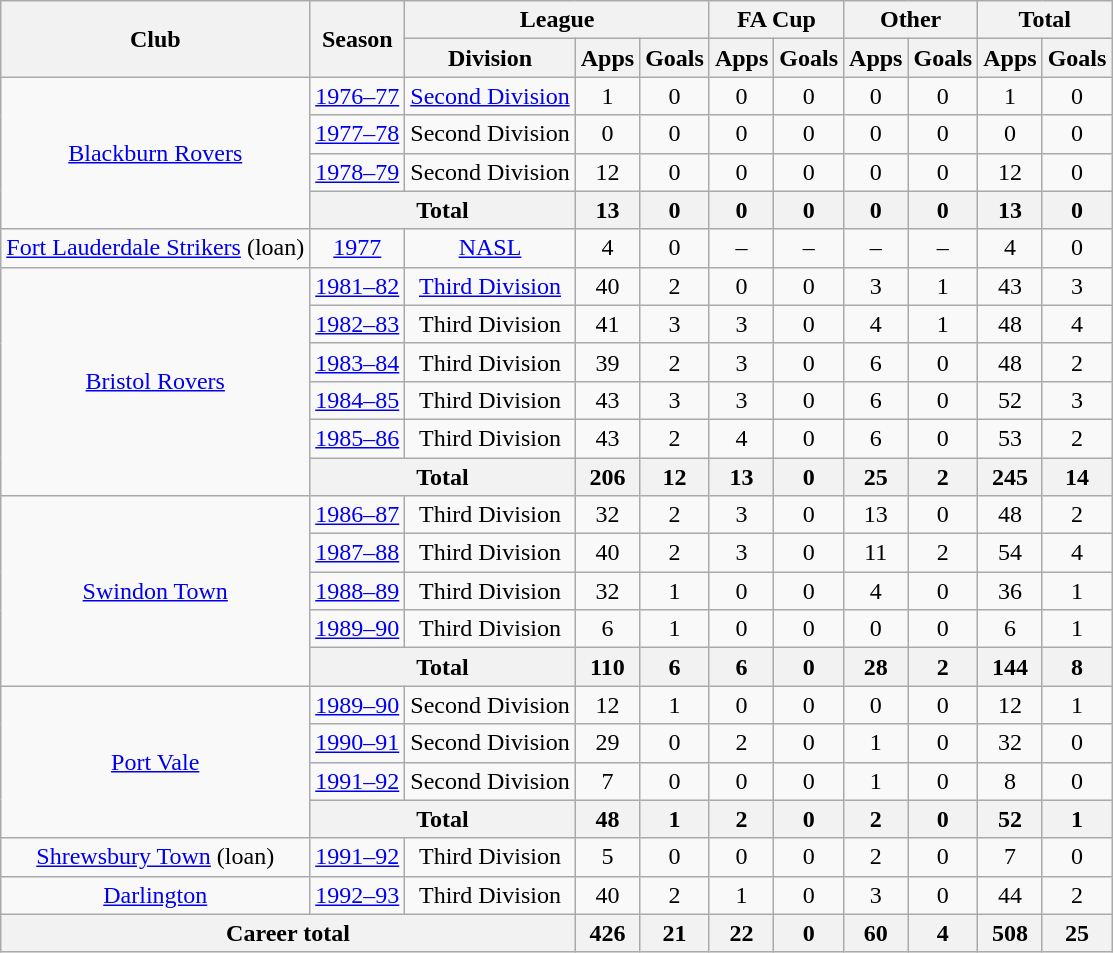<table class="wikitable" style="text-align: center;">
<tr>
<th rowspan="2">Club</th>
<th rowspan="2">Season</th>
<th colspan="3">League</th>
<th colspan="2">FA Cup</th>
<th colspan="2">Other</th>
<th colspan="2">Total</th>
</tr>
<tr>
<th>Division</th>
<th>Apps</th>
<th>Goals</th>
<th>Apps</th>
<th>Goals</th>
<th>Apps</th>
<th>Goals</th>
<th>Apps</th>
<th>Goals</th>
</tr>
<tr>
<td rowspan="4"><a href='#'>Blackburn Rovers</a></td>
<td><a href='#'>1976–77</a></td>
<td><a href='#'>Second Division</a></td>
<td>1</td>
<td>0</td>
<td>0</td>
<td>0</td>
<td>0</td>
<td>0</td>
<td>1</td>
<td>0</td>
</tr>
<tr>
<td><a href='#'>1977–78</a></td>
<td>Second Division</td>
<td>0</td>
<td>0</td>
<td>0</td>
<td>0</td>
<td>0</td>
<td>0</td>
<td>0</td>
<td>0</td>
</tr>
<tr>
<td><a href='#'>1978–79</a></td>
<td>Second Division</td>
<td>12</td>
<td>0</td>
<td>0</td>
<td>0</td>
<td>0</td>
<td>0</td>
<td>12</td>
<td>0</td>
</tr>
<tr>
<th colspan="2">Total</th>
<th>13</th>
<th>0</th>
<th>0</th>
<th>0</th>
<th>0</th>
<th>0</th>
<th>13</th>
<th>0</th>
</tr>
<tr>
<td><a href='#'>Fort Lauderdale Strikers</a> (loan)</td>
<td><a href='#'>1977</a></td>
<td><a href='#'>NASL</a></td>
<td>4</td>
<td>0</td>
<td>–</td>
<td>–</td>
<td>–</td>
<td>–</td>
<td>4</td>
<td>0</td>
</tr>
<tr>
<td rowspan="6"><a href='#'>Bristol Rovers</a></td>
<td><a href='#'>1981–82</a></td>
<td><a href='#'>Third Division</a></td>
<td>40</td>
<td>2</td>
<td>0</td>
<td>0</td>
<td>3</td>
<td>1</td>
<td>43</td>
<td>3</td>
</tr>
<tr>
<td><a href='#'>1982–83</a></td>
<td>Third Division</td>
<td>41</td>
<td>3</td>
<td>3</td>
<td>0</td>
<td>4</td>
<td>1</td>
<td>48</td>
<td>4</td>
</tr>
<tr>
<td><a href='#'>1983–84</a></td>
<td>Third Division</td>
<td>39</td>
<td>2</td>
<td>3</td>
<td>0</td>
<td>6</td>
<td>0</td>
<td>48</td>
<td>2</td>
</tr>
<tr>
<td><a href='#'>1984–85</a></td>
<td>Third Division</td>
<td>43</td>
<td>3</td>
<td>3</td>
<td>0</td>
<td>6</td>
<td>0</td>
<td>52</td>
<td>3</td>
</tr>
<tr>
<td><a href='#'>1985–86</a></td>
<td>Third Division</td>
<td>43</td>
<td>2</td>
<td>4</td>
<td>0</td>
<td>6</td>
<td>0</td>
<td>53</td>
<td>2</td>
</tr>
<tr>
<th colspan="2">Total</th>
<th>206</th>
<th>12</th>
<th>13</th>
<th>0</th>
<th>25</th>
<th>2</th>
<th>245</th>
<th>14</th>
</tr>
<tr>
<td rowspan="5"><a href='#'>Swindon Town</a></td>
<td><a href='#'>1986–87</a></td>
<td>Third Division</td>
<td>32</td>
<td>2</td>
<td>3</td>
<td>0</td>
<td>13</td>
<td>0</td>
<td>48</td>
<td>2</td>
</tr>
<tr>
<td><a href='#'>1987–88</a></td>
<td>Third Division</td>
<td>40</td>
<td>2</td>
<td>3</td>
<td>0</td>
<td>11</td>
<td>2</td>
<td>54</td>
<td>4</td>
</tr>
<tr>
<td><a href='#'>1988–89</a></td>
<td>Third Division</td>
<td>32</td>
<td>1</td>
<td>0</td>
<td>0</td>
<td>4</td>
<td>0</td>
<td>36</td>
<td>1</td>
</tr>
<tr>
<td><a href='#'>1989–90</a></td>
<td>Third Division</td>
<td>6</td>
<td>1</td>
<td>0</td>
<td>0</td>
<td>0</td>
<td>0</td>
<td>6</td>
<td>1</td>
</tr>
<tr>
<th colspan="2">Total</th>
<th>110</th>
<th>6</th>
<th>6</th>
<th>0</th>
<th>28</th>
<th>2</th>
<th>144</th>
<th>8</th>
</tr>
<tr>
<td rowspan="4"><a href='#'>Port Vale</a></td>
<td><a href='#'>1989–90</a></td>
<td>Second Division</td>
<td>12</td>
<td>1</td>
<td>0</td>
<td>0</td>
<td>0</td>
<td>0</td>
<td>12</td>
<td>1</td>
</tr>
<tr>
<td><a href='#'>1990–91</a></td>
<td>Second Division</td>
<td>29</td>
<td>0</td>
<td>2</td>
<td>0</td>
<td>1</td>
<td>0</td>
<td>32</td>
<td>0</td>
</tr>
<tr>
<td><a href='#'>1991–92</a></td>
<td>Second Division</td>
<td>7</td>
<td>0</td>
<td>0</td>
<td>0</td>
<td>1</td>
<td>0</td>
<td>8</td>
<td>0</td>
</tr>
<tr>
<th colspan="2">Total</th>
<th>48</th>
<th>1</th>
<th>2</th>
<th>0</th>
<th>2</th>
<th>0</th>
<th>52</th>
<th>1</th>
</tr>
<tr>
<td><a href='#'>Shrewsbury Town</a> (loan)</td>
<td><a href='#'>1991–92</a></td>
<td>Third Division</td>
<td>5</td>
<td>0</td>
<td>0</td>
<td>0</td>
<td>2</td>
<td>0</td>
<td>7</td>
<td>0</td>
</tr>
<tr>
<td><a href='#'>Darlington</a></td>
<td><a href='#'>1992–93</a></td>
<td>Third Division</td>
<td>40</td>
<td>2</td>
<td>1</td>
<td>0</td>
<td>3</td>
<td>0</td>
<td>44</td>
<td>2</td>
</tr>
<tr>
<th colspan="3">Career total</th>
<th>426</th>
<th>21</th>
<th>22</th>
<th>0</th>
<th>60</th>
<th>4</th>
<th>508</th>
<th>25</th>
</tr>
</table>
